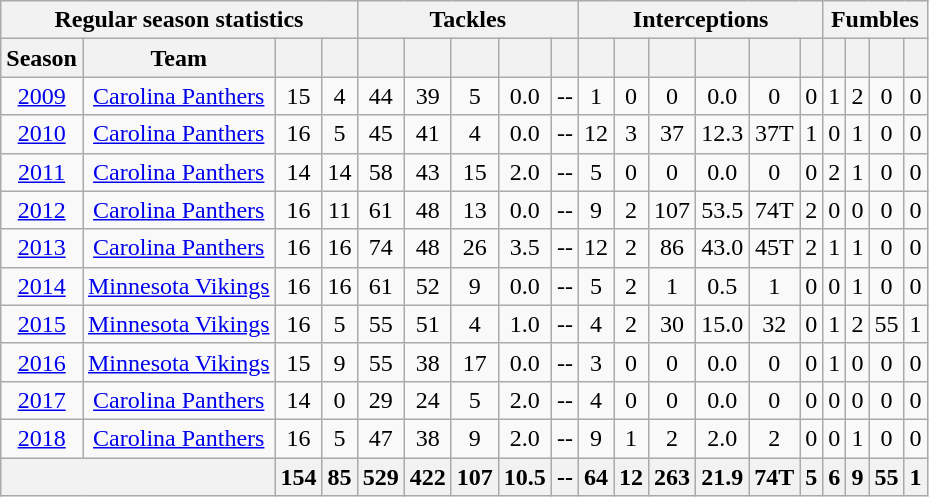<table class="wikitable" style="text-align:center;">
<tr>
<th colspan="4">Regular season statistics</th>
<th colspan="5">Tackles</th>
<th colspan="6">Interceptions</th>
<th colspan="4">Fumbles</th>
</tr>
<tr>
<th>Season</th>
<th>Team</th>
<th></th>
<th></th>
<th></th>
<th></th>
<th></th>
<th></th>
<th></th>
<th></th>
<th></th>
<th></th>
<th></th>
<th></th>
<th></th>
<th></th>
<th></th>
<th></th>
<th></th>
</tr>
<tr>
<td><a href='#'>2009</a></td>
<td><a href='#'>Carolina Panthers</a></td>
<td>15</td>
<td>4</td>
<td>44</td>
<td>39</td>
<td>5</td>
<td>0.0</td>
<td>--</td>
<td>1</td>
<td>0</td>
<td>0</td>
<td>0.0</td>
<td>0</td>
<td>0</td>
<td>1</td>
<td>2</td>
<td>0</td>
<td>0</td>
</tr>
<tr>
<td><a href='#'>2010</a></td>
<td><a href='#'>Carolina Panthers</a></td>
<td>16</td>
<td>5</td>
<td>45</td>
<td>41</td>
<td>4</td>
<td>0.0</td>
<td>--</td>
<td>12</td>
<td>3</td>
<td>37</td>
<td>12.3</td>
<td>37T</td>
<td>1</td>
<td>0</td>
<td>1</td>
<td>0</td>
<td>0</td>
</tr>
<tr>
<td><a href='#'>2011</a></td>
<td><a href='#'>Carolina Panthers</a></td>
<td>14</td>
<td>14</td>
<td>58</td>
<td>43</td>
<td>15</td>
<td>2.0</td>
<td>--</td>
<td>5</td>
<td>0</td>
<td>0</td>
<td>0.0</td>
<td>0</td>
<td>0</td>
<td>2</td>
<td>1</td>
<td>0</td>
<td>0</td>
</tr>
<tr>
<td><a href='#'>2012</a></td>
<td><a href='#'>Carolina Panthers</a></td>
<td>16</td>
<td>11</td>
<td>61</td>
<td>48</td>
<td>13</td>
<td>0.0</td>
<td>--</td>
<td>9</td>
<td>2</td>
<td>107</td>
<td>53.5</td>
<td>74T</td>
<td>2</td>
<td>0</td>
<td>0</td>
<td>0</td>
<td>0</td>
</tr>
<tr>
<td><a href='#'>2013</a></td>
<td><a href='#'>Carolina Panthers</a></td>
<td>16</td>
<td>16</td>
<td>74</td>
<td>48</td>
<td>26</td>
<td>3.5</td>
<td>--</td>
<td>12</td>
<td>2</td>
<td>86</td>
<td>43.0</td>
<td>45T</td>
<td>2</td>
<td>1</td>
<td>1</td>
<td>0</td>
<td>0</td>
</tr>
<tr>
<td><a href='#'>2014</a></td>
<td><a href='#'>Minnesota Vikings</a></td>
<td>16</td>
<td>16</td>
<td>61</td>
<td>52</td>
<td>9</td>
<td>0.0</td>
<td>--</td>
<td>5</td>
<td>2</td>
<td>1</td>
<td>0.5</td>
<td>1</td>
<td>0</td>
<td>0</td>
<td>1</td>
<td>0</td>
<td>0</td>
</tr>
<tr>
<td><a href='#'>2015</a></td>
<td><a href='#'>Minnesota Vikings</a></td>
<td>16</td>
<td>5</td>
<td>55</td>
<td>51</td>
<td>4</td>
<td>1.0</td>
<td>--</td>
<td>4</td>
<td>2</td>
<td>30</td>
<td>15.0</td>
<td>32</td>
<td>0</td>
<td>1</td>
<td>2</td>
<td>55</td>
<td>1</td>
</tr>
<tr>
<td><a href='#'>2016</a></td>
<td><a href='#'>Minnesota Vikings</a></td>
<td>15</td>
<td>9</td>
<td>55</td>
<td>38</td>
<td>17</td>
<td>0.0</td>
<td>--</td>
<td>3</td>
<td>0</td>
<td>0</td>
<td>0.0</td>
<td>0</td>
<td>0</td>
<td>1</td>
<td>0</td>
<td>0</td>
<td>0</td>
</tr>
<tr>
<td><a href='#'>2017</a></td>
<td><a href='#'>Carolina Panthers</a></td>
<td>14</td>
<td>0</td>
<td>29</td>
<td>24</td>
<td>5</td>
<td>2.0</td>
<td>--</td>
<td>4</td>
<td>0</td>
<td>0</td>
<td>0.0</td>
<td>0</td>
<td>0</td>
<td>0</td>
<td>0</td>
<td>0</td>
<td>0</td>
</tr>
<tr>
<td><a href='#'>2018</a></td>
<td><a href='#'>Carolina Panthers</a></td>
<td>16</td>
<td>5</td>
<td>47</td>
<td>38</td>
<td>9</td>
<td>2.0</td>
<td>--</td>
<td>9</td>
<td>1</td>
<td>2</td>
<td>2.0</td>
<td>2</td>
<td>0</td>
<td>0</td>
<td>1</td>
<td>0</td>
<td>0</td>
</tr>
<tr>
<th colspan="2"></th>
<th>154</th>
<th>85</th>
<th>529</th>
<th>422</th>
<th>107</th>
<th>10.5</th>
<th>--</th>
<th>64</th>
<th>12</th>
<th>263</th>
<th>21.9</th>
<th>74T</th>
<th>5</th>
<th>6</th>
<th>9</th>
<th>55</th>
<th>1</th>
</tr>
</table>
